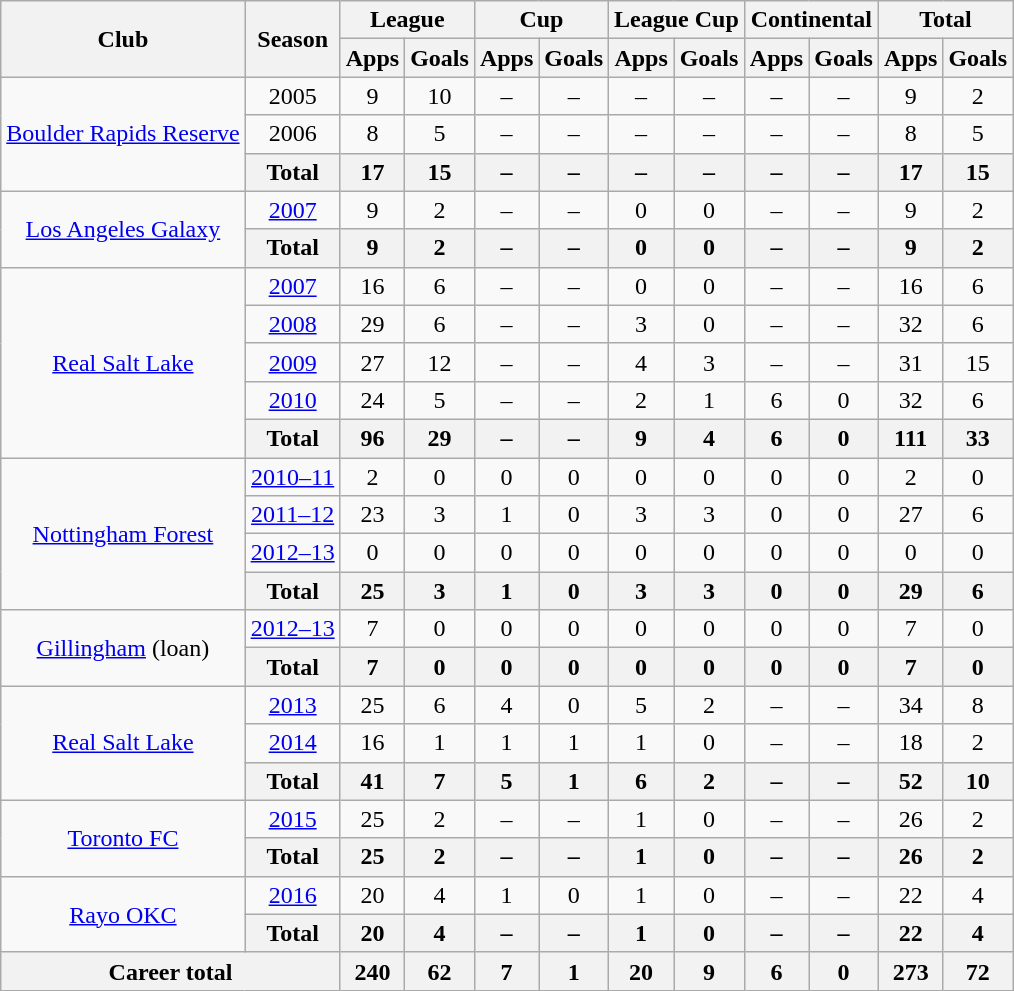<table class="wikitable" style="text-align: center;">
<tr>
<th rowspan="2">Club</th>
<th rowspan="2">Season</th>
<th colspan="2">League</th>
<th colspan="2">Cup</th>
<th colspan="2">League Cup</th>
<th colspan="2">Continental</th>
<th colspan="2">Total</th>
</tr>
<tr>
<th>Apps</th>
<th>Goals</th>
<th>Apps</th>
<th>Goals</th>
<th>Apps</th>
<th>Goals</th>
<th>Apps</th>
<th>Goals</th>
<th>Apps</th>
<th>Goals</th>
</tr>
<tr>
<td rowspan="3" valign="center"><a href='#'>Boulder Rapids Reserve</a></td>
<td>2005</td>
<td>9</td>
<td>10</td>
<td>–</td>
<td>–</td>
<td>–</td>
<td>–</td>
<td>–</td>
<td>–</td>
<td>9</td>
<td>2</td>
</tr>
<tr>
<td>2006</td>
<td>8</td>
<td>5</td>
<td>–</td>
<td>–</td>
<td>–</td>
<td>–</td>
<td>–</td>
<td>–</td>
<td>8</td>
<td>5</td>
</tr>
<tr>
<th>Total</th>
<th>17</th>
<th>15</th>
<th>–</th>
<th>–</th>
<th>–</th>
<th>–</th>
<th>–</th>
<th>–</th>
<th>17</th>
<th>15</th>
</tr>
<tr>
<td rowspan="2" valign="center"><a href='#'>Los Angeles Galaxy</a></td>
<td><a href='#'>2007</a></td>
<td>9</td>
<td>2</td>
<td>–</td>
<td>–</td>
<td>0</td>
<td>0</td>
<td>–</td>
<td>–</td>
<td>9</td>
<td>2</td>
</tr>
<tr>
<th>Total</th>
<th>9</th>
<th>2</th>
<th>–</th>
<th>–</th>
<th>0</th>
<th>0</th>
<th>–</th>
<th>–</th>
<th>9</th>
<th>2</th>
</tr>
<tr>
<td rowspan="5" valign="center"><a href='#'>Real Salt Lake</a></td>
<td><a href='#'>2007</a></td>
<td>16</td>
<td>6</td>
<td>–</td>
<td>–</td>
<td>0</td>
<td>0</td>
<td>–</td>
<td>–</td>
<td>16</td>
<td>6</td>
</tr>
<tr>
<td><a href='#'>2008</a></td>
<td>29</td>
<td>6</td>
<td>–</td>
<td>–</td>
<td>3</td>
<td>0</td>
<td>–</td>
<td>–</td>
<td>32</td>
<td>6</td>
</tr>
<tr>
<td><a href='#'>2009</a></td>
<td>27</td>
<td>12</td>
<td>–</td>
<td>–</td>
<td>4</td>
<td>3</td>
<td>–</td>
<td>–</td>
<td>31</td>
<td>15</td>
</tr>
<tr>
<td><a href='#'>2010</a></td>
<td>24</td>
<td>5</td>
<td>–</td>
<td>–</td>
<td>2</td>
<td>1</td>
<td>6</td>
<td>0</td>
<td>32</td>
<td>6</td>
</tr>
<tr>
<th>Total</th>
<th>96</th>
<th>29</th>
<th>–</th>
<th>–</th>
<th>9</th>
<th>4</th>
<th>6</th>
<th>0</th>
<th>111</th>
<th>33</th>
</tr>
<tr>
<td rowspan="4" valign="center"><a href='#'>Nottingham Forest</a></td>
<td><a href='#'>2010–11</a></td>
<td>2</td>
<td>0</td>
<td>0</td>
<td>0</td>
<td>0</td>
<td>0</td>
<td>0</td>
<td>0</td>
<td>2</td>
<td>0</td>
</tr>
<tr>
<td><a href='#'>2011–12</a></td>
<td>23</td>
<td>3</td>
<td>1</td>
<td>0</td>
<td>3</td>
<td>3</td>
<td>0</td>
<td>0</td>
<td>27</td>
<td>6</td>
</tr>
<tr>
<td><a href='#'>2012–13</a></td>
<td>0</td>
<td>0</td>
<td>0</td>
<td>0</td>
<td>0</td>
<td>0</td>
<td>0</td>
<td>0</td>
<td>0</td>
<td>0</td>
</tr>
<tr>
<th>Total</th>
<th>25</th>
<th>3</th>
<th>1</th>
<th>0</th>
<th>3</th>
<th>3</th>
<th>0</th>
<th>0</th>
<th>29</th>
<th>6</th>
</tr>
<tr>
<td rowspan="2" valign="center"><a href='#'>Gillingham</a> (loan)</td>
<td><a href='#'>2012–13</a></td>
<td>7</td>
<td>0</td>
<td>0</td>
<td>0</td>
<td>0</td>
<td>0</td>
<td>0</td>
<td>0</td>
<td>7</td>
<td>0</td>
</tr>
<tr>
<th>Total</th>
<th>7</th>
<th>0</th>
<th>0</th>
<th>0</th>
<th>0</th>
<th>0</th>
<th>0</th>
<th>0</th>
<th>7</th>
<th>0</th>
</tr>
<tr>
<td rowspan="3" valign="center"><a href='#'>Real Salt Lake</a></td>
<td><a href='#'>2013</a></td>
<td>25</td>
<td>6</td>
<td>4</td>
<td>0</td>
<td>5</td>
<td>2</td>
<td>–</td>
<td>–</td>
<td>34</td>
<td>8</td>
</tr>
<tr>
<td><a href='#'>2014</a></td>
<td>16</td>
<td>1</td>
<td>1</td>
<td>1</td>
<td>1</td>
<td>0</td>
<td>–</td>
<td>–</td>
<td>18</td>
<td>2</td>
</tr>
<tr>
<th>Total</th>
<th>41</th>
<th>7</th>
<th>5</th>
<th>1</th>
<th>6</th>
<th>2</th>
<th>–</th>
<th>–</th>
<th>52</th>
<th>10</th>
</tr>
<tr>
<td rowspan="2" valign="center"><a href='#'>Toronto FC</a></td>
<td><a href='#'>2015</a></td>
<td>25</td>
<td>2</td>
<td>–</td>
<td>–</td>
<td>1</td>
<td>0</td>
<td>–</td>
<td>–</td>
<td>26</td>
<td>2</td>
</tr>
<tr>
<th>Total</th>
<th>25</th>
<th>2</th>
<th>–</th>
<th>–</th>
<th>1</th>
<th>0</th>
<th>–</th>
<th>–</th>
<th>26</th>
<th>2</th>
</tr>
<tr>
<td rowspan="2" valign="center"><a href='#'>Rayo OKC</a></td>
<td><a href='#'>2016</a></td>
<td>20</td>
<td>4</td>
<td>1</td>
<td>0</td>
<td>1</td>
<td>0</td>
<td>–</td>
<td>–</td>
<td>22</td>
<td>4</td>
</tr>
<tr>
<th>Total</th>
<th>20</th>
<th>4</th>
<th>–</th>
<th>–</th>
<th>1</th>
<th>0</th>
<th>–</th>
<th>–</th>
<th>22</th>
<th>4</th>
</tr>
<tr>
<th colspan="2">Career total</th>
<th>240</th>
<th>62</th>
<th>7</th>
<th>1</th>
<th>20</th>
<th>9</th>
<th>6</th>
<th>0</th>
<th>273</th>
<th>72</th>
</tr>
</table>
